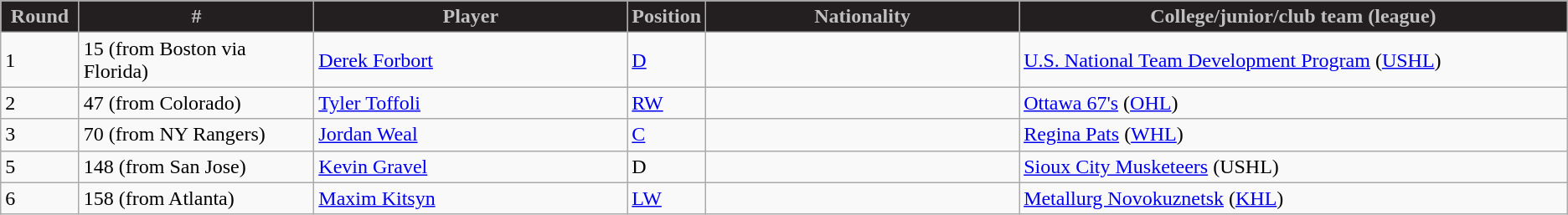<table class="wikitable">
<tr>
<th style="background:#231f20; color:silver; width:5.0%;">Round</th>
<th style="background:#231f20; color:silver; width:15.0%;">#</th>
<th style="background:#231f20; color:silver; width:20.0%;">Player</th>
<th style="background:#231f20; color:silver; width:5.0%;">Position</th>
<th style="background:#231f20; color:silver; width:20.0%;">Nationality</th>
<th style="background:#231f20; color:silver; width:100.0%;">College/junior/club team (league)</th>
</tr>
<tr>
<td>1</td>
<td>15 (from Boston via Florida)</td>
<td><a href='#'>Derek Forbort</a></td>
<td><a href='#'>D</a></td>
<td></td>
<td><a href='#'>U.S. National Team Development Program</a> (<a href='#'>USHL</a>)</td>
</tr>
<tr>
<td>2</td>
<td>47 (from Colorado)</td>
<td><a href='#'>Tyler Toffoli</a></td>
<td><a href='#'>RW</a></td>
<td></td>
<td><a href='#'>Ottawa 67's</a> (<a href='#'>OHL</a>)</td>
</tr>
<tr>
<td>3</td>
<td>70 (from NY Rangers)</td>
<td><a href='#'>Jordan Weal</a></td>
<td><a href='#'>C</a></td>
<td></td>
<td><a href='#'>Regina Pats</a> (<a href='#'>WHL</a>)</td>
</tr>
<tr>
<td>5</td>
<td>148 (from San Jose)</td>
<td><a href='#'>Kevin Gravel</a></td>
<td>D</td>
<td></td>
<td><a href='#'>Sioux City Musketeers</a> (USHL)</td>
</tr>
<tr>
<td>6</td>
<td>158 (from Atlanta)</td>
<td><a href='#'>Maxim Kitsyn</a></td>
<td><a href='#'>LW</a></td>
<td></td>
<td><a href='#'>Metallurg Novokuznetsk</a> (<a href='#'>KHL</a>)</td>
</tr>
</table>
